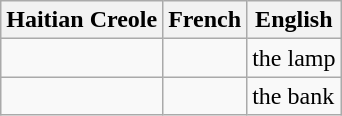<table class="wikitable">
<tr>
<th scope="col">Haitian Creole</th>
<th scope="col">French</th>
<th scope="col">English</th>
</tr>
<tr>
<td></td>
<td></td>
<td>the lamp</td>
</tr>
<tr>
<td></td>
<td></td>
<td>the bank</td>
</tr>
</table>
